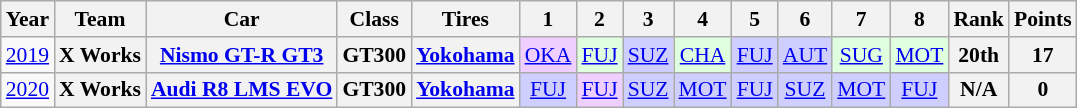<table class="wikitable" style="text-align:center; font-size:90%">
<tr>
<th>Year</th>
<th>Team</th>
<th>Car</th>
<th>Class</th>
<th>Tires</th>
<th>1</th>
<th>2</th>
<th>3</th>
<th>4</th>
<th>5</th>
<th>6</th>
<th>7</th>
<th>8</th>
<th>Rank</th>
<th>Points</th>
</tr>
<tr>
<td><a href='#'>2019</a></td>
<th>X Works</th>
<th><a href='#'>Nismo GT-R GT3</a></th>
<th>GT300</th>
<th><a href='#'>Yokohama</a></th>
<td style="background:#EFCFFF;"><a href='#'>OKA</a><br></td>
<td style="background:#DFFFDF;"><a href='#'>FUJ</a><br></td>
<td style="background:#CFCFFF;"><a href='#'>SUZ</a><br></td>
<td style="background:#DFFFDF;"><a href='#'>CHA</a><br></td>
<td style="background:#CFCFFF;"><a href='#'>FUJ</a><br></td>
<td style="background:#CFCFFF;"><a href='#'>AUT</a><br></td>
<td style="background:#DFFFDF;"><a href='#'>SUG</a><br></td>
<td style="background:#DFFFDF;"><a href='#'>MOT</a><br></td>
<th>20th</th>
<th>17</th>
</tr>
<tr>
<td><a href='#'>2020</a></td>
<th>X Works</th>
<th><a href='#'>Audi R8 LMS EVO</a></th>
<th>GT300</th>
<th><a href='#'>Yokohama</a></th>
<td style="background:#CFCFFF;"><a href='#'>FUJ</a><br></td>
<td style="background:#EFCFFF;"><a href='#'>FUJ</a><br></td>
<td style="background:#CFCFFF;"><a href='#'>SUZ</a><br></td>
<td style="background:#CFCFFF;"><a href='#'>MOT</a><br></td>
<td style="background:#CFCFFF;"><a href='#'>FUJ</a><br></td>
<td style="background:#CFCFFF;"><a href='#'>SUZ</a><br></td>
<td style="background:#CFCFFF;"><a href='#'>MOT</a><br></td>
<td style="background:#CFCFFF;"><a href='#'>FUJ</a><br></td>
<th>N/A</th>
<th>0</th>
</tr>
</table>
